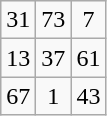<table class=wikitable style="text-align: center;">
<tr>
<td>31</td>
<td>73</td>
<td>7</td>
</tr>
<tr>
<td>13</td>
<td>37</td>
<td>61</td>
</tr>
<tr>
<td>67</td>
<td>1</td>
<td>43</td>
</tr>
</table>
